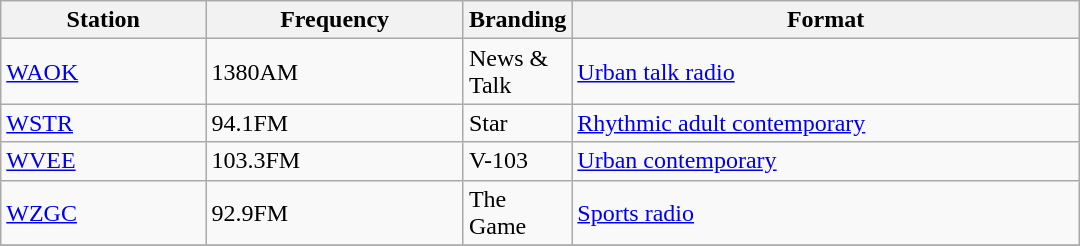<table class="wikitable sortable" style="width:45em;">
<tr>
<th style="width:20%">Station</th>
<th style="width:25%">Frequency</th>
<th style="width:5%">Branding</th>
<th style="width:50%">Format</th>
</tr>
<tr>
<td><a href='#'>WAOK</a></td>
<td>1380AM</td>
<td>News & Talk</td>
<td><a href='#'>Urban talk radio</a></td>
</tr>
<tr>
<td><a href='#'>WSTR</a></td>
<td>94.1FM</td>
<td>Star</td>
<td><a href='#'>Rhythmic adult contemporary</a></td>
</tr>
<tr>
<td><a href='#'>WVEE</a></td>
<td>103.3FM</td>
<td>V-103</td>
<td><a href='#'>Urban contemporary</a></td>
</tr>
<tr>
<td><a href='#'>WZGC</a></td>
<td>92.9FM</td>
<td>The Game</td>
<td><a href='#'>Sports radio</a></td>
</tr>
<tr>
</tr>
</table>
